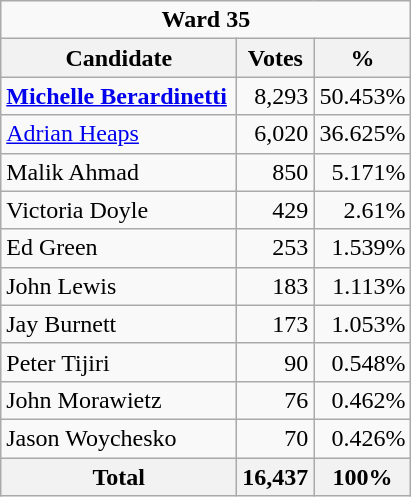<table class="wikitable">
<tr>
<td Colspan="3" align="center"><strong>Ward 35</strong></td>
</tr>
<tr>
<th bgcolor="#DDDDFF" width="150px">Candidate</th>
<th bgcolor="#DDDDFF">Votes</th>
<th bgcolor="#DDDDFF">%</th>
</tr>
<tr>
<td><strong><a href='#'>Michelle Berardinetti</a></strong></td>
<td align=right>8,293</td>
<td align=right>50.453%</td>
</tr>
<tr>
<td><a href='#'>Adrian Heaps</a></td>
<td align=right>6,020</td>
<td align=right>36.625%</td>
</tr>
<tr>
<td>Malik Ahmad</td>
<td align=right>850</td>
<td align=right>5.171%</td>
</tr>
<tr>
<td>Victoria Doyle</td>
<td align=right>429</td>
<td align=right>2.61%</td>
</tr>
<tr>
<td>Ed Green</td>
<td align=right>253</td>
<td align=right>1.539%</td>
</tr>
<tr>
<td>John Lewis</td>
<td align=right>183</td>
<td align=right>1.113%</td>
</tr>
<tr>
<td>Jay Burnett</td>
<td align=right>173</td>
<td align=right>1.053%</td>
</tr>
<tr>
<td>Peter Tijiri</td>
<td align=right>90</td>
<td align=right>0.548%</td>
</tr>
<tr>
<td>John Morawietz</td>
<td align=right>76</td>
<td align=right>0.462%</td>
</tr>
<tr>
<td>Jason Woychesko</td>
<td align=right>70</td>
<td align=right>0.426%</td>
</tr>
<tr>
<th>Total</th>
<th align=right>16,437</th>
<th align=right>100%</th>
</tr>
</table>
